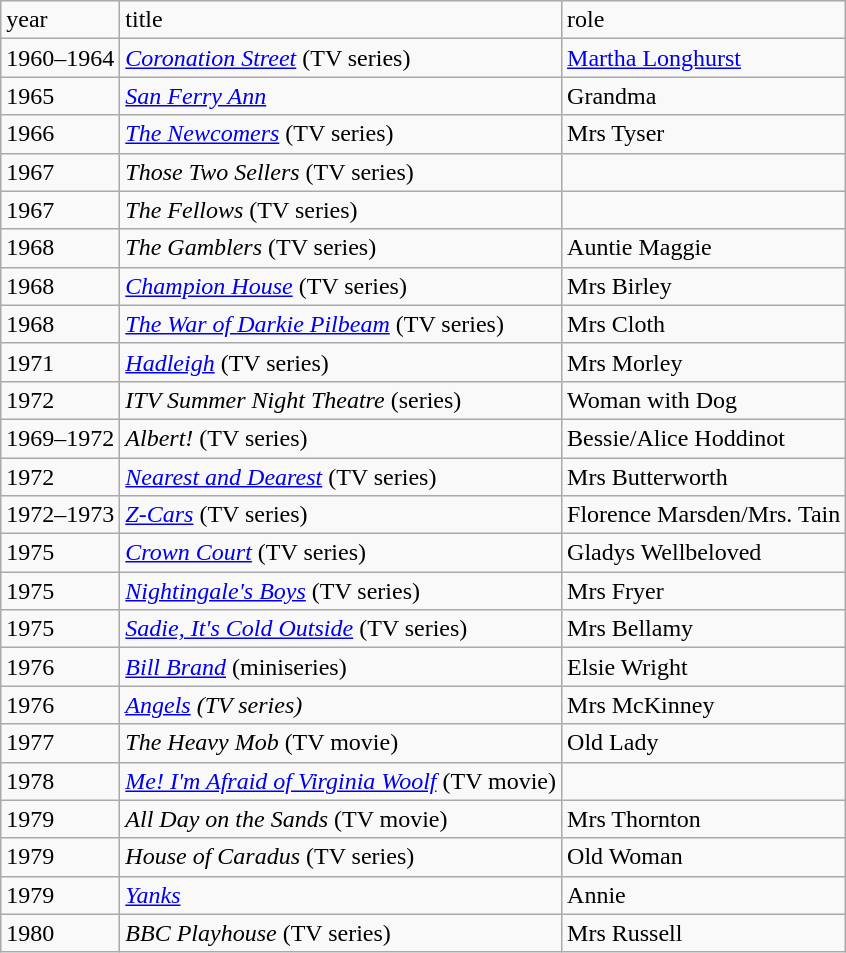<table class="wikitable">
<tr>
<td>year</td>
<td>title</td>
<td>role</td>
</tr>
<tr>
<td>1960–1964</td>
<td><em><a href='#'>Coronation Street</a></em> (TV series)</td>
<td><a href='#'>Martha Longhurst</a></td>
</tr>
<tr>
<td>1965</td>
<td><em><a href='#'>San Ferry Ann</a></em></td>
<td>Grandma</td>
</tr>
<tr>
<td>1966</td>
<td><em><a href='#'>The Newcomers</a></em> (TV series)</td>
<td>Mrs Tyser</td>
</tr>
<tr>
<td>1967</td>
<td><em>Those Two Sellers</em> (TV series)</td>
<td></td>
</tr>
<tr>
<td>1967</td>
<td><em>The Fellows</em> (TV series)</td>
<td></td>
</tr>
<tr>
<td>1968</td>
<td><em>The Gamblers</em> (TV series)</td>
<td>Auntie Maggie</td>
</tr>
<tr>
<td>1968</td>
<td><em><a href='#'>Champion House</a></em> (TV series)</td>
<td>Mrs Birley</td>
</tr>
<tr>
<td>1968</td>
<td><em><a href='#'>The War of Darkie Pilbeam</a></em> (TV series)</td>
<td>Mrs Cloth</td>
</tr>
<tr>
<td>1971</td>
<td><em><a href='#'>Hadleigh</a></em> (TV series)</td>
<td>Mrs Morley</td>
</tr>
<tr>
<td>1972</td>
<td><em>ITV Summer Night Theatre</em> (series)</td>
<td>Woman with Dog</td>
</tr>
<tr>
<td>1969–1972</td>
<td><em>Albert!</em> (TV series)</td>
<td>Bessie/Alice Hoddinot</td>
</tr>
<tr>
<td>1972</td>
<td><em><a href='#'>Nearest and Dearest</a></em> (TV series)</td>
<td>Mrs Butterworth</td>
</tr>
<tr>
<td>1972–1973</td>
<td><em><a href='#'>Z-Cars</a></em> (TV series)</td>
<td>Florence Marsden/Mrs. Tain</td>
</tr>
<tr>
<td>1975</td>
<td><em><a href='#'>Crown Court</a></em> (TV series)</td>
<td>Gladys Wellbeloved</td>
</tr>
<tr>
<td>1975</td>
<td><em><a href='#'>Nightingale's Boys</a></em> (TV series)</td>
<td>Mrs Fryer</td>
</tr>
<tr>
<td>1975</td>
<td><em><a href='#'>Sadie, It's Cold Outside</a></em> (TV series)</td>
<td>Mrs Bellamy</td>
</tr>
<tr>
<td>1976</td>
<td><em><a href='#'>Bill Brand</a></em> (miniseries)</td>
<td>Elsie Wright</td>
</tr>
<tr>
<td>1976</td>
<td><em><a href='#'>Angels</a> (TV series)</em></td>
<td>Mrs McKinney</td>
</tr>
<tr>
<td>1977</td>
<td><em>The Heavy Mob</em> (TV movie)</td>
<td>Old Lady</td>
</tr>
<tr>
<td>1978</td>
<td><em><a href='#'>Me! I'm Afraid of Virginia Woolf</a></em> (TV movie)</td>
<td></td>
</tr>
<tr>
<td>1979</td>
<td><em>All Day on the Sands</em> (TV movie)</td>
<td>Mrs Thornton</td>
</tr>
<tr>
<td>1979</td>
<td><em>House of Caradus</em> (TV series)</td>
<td>Old Woman</td>
</tr>
<tr>
<td>1979</td>
<td><em><a href='#'>Yanks</a></em></td>
<td>Annie</td>
</tr>
<tr>
<td>1980</td>
<td><em>BBC Playhouse</em> (TV series)</td>
<td>Mrs Russell</td>
</tr>
</table>
